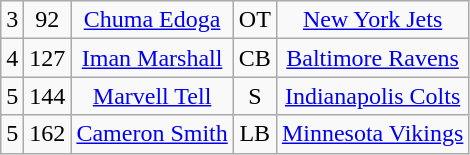<table class="wikitable" style="text-align:center">
<tr>
<td>3</td>
<td>92</td>
<td><a href='#'>Chuma Edoga</a></td>
<td>OT</td>
<td><a href='#'>New York Jets</a></td>
</tr>
<tr>
<td>4</td>
<td>127</td>
<td><a href='#'>Iman Marshall</a></td>
<td>CB</td>
<td><a href='#'>Baltimore Ravens</a></td>
</tr>
<tr>
<td>5</td>
<td>144</td>
<td><a href='#'>Marvell Tell</a></td>
<td>S</td>
<td><a href='#'>Indianapolis Colts</a></td>
</tr>
<tr>
<td>5</td>
<td>162</td>
<td><a href='#'>Cameron Smith</a></td>
<td>LB</td>
<td><a href='#'>Minnesota Vikings</a></td>
</tr>
</table>
